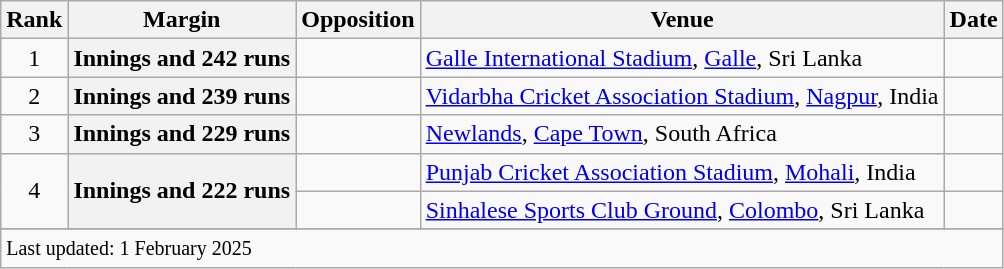<table class="wikitable plainrowheaders sortable">
<tr>
<th scope=col>Rank</th>
<th scope=col>Margin</th>
<th scope=col>Opposition</th>
<th scope=col>Venue</th>
<th scope=col>Date</th>
</tr>
<tr>
<td style="text-align:center">1</td>
<th scope=row style="text-align:center;">Innings and 242 runs</th>
<td></td>
<td><a href='#'>Galle International Stadium</a>, <a href='#'>Galle</a>, Sri Lanka</td>
<td></td>
</tr>
<tr>
<td style="text-align:center">2</td>
<th scope=row style="text-align:center;">Innings and 239 runs</th>
<td></td>
<td><a href='#'>Vidarbha Cricket Association Stadium</a>, <a href='#'>Nagpur</a>, India</td>
<td></td>
</tr>
<tr>
<td style="text-align:center">3</td>
<th scope=row style=text-align:center;>Innings and 229 runs</th>
<td></td>
<td><a href='#'>Newlands</a>, <a href='#'>Cape Town</a>, South Africa</td>
<td></td>
</tr>
<tr>
<td rowspan="2" scope="row" style="text-align:center;">4</td>
<th rowspan="2" scope="row" style="text-align:center;">Innings and 222 runs</th>
<td></td>
<td><a href='#'>Punjab Cricket Association Stadium</a>, <a href='#'>Mohali</a>, India</td>
<td></td>
</tr>
<tr>
<td></td>
<td><a href='#'>Sinhalese Sports Club Ground</a>, <a href='#'>Colombo</a>, Sri Lanka</td>
<td></td>
</tr>
<tr>
</tr>
<tr class=sortbottom>
<td colspan=5><small>Last updated: 1 February 2025</small></td>
</tr>
</table>
